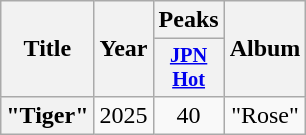<table class="wikitable plainrowheaders" style="text-align:center">
<tr>
<th scope="col" rowspan="2">Title</th>
<th scope="col" rowspan="2">Year</th>
<th scope="col" colspan="1">Peaks</th>
<th scope="col" rowspan="2">Album</th>
</tr>
<tr>
<th scope="col" style="width:2.75em;font-size:85%"><a href='#'>JPN<br>Hot</a><br></th>
</tr>
<tr>
<th scope="row">"Tiger"</th>
<td>2025</td>
<td>40</td>
<td>"Rose"</td>
</tr>
</table>
